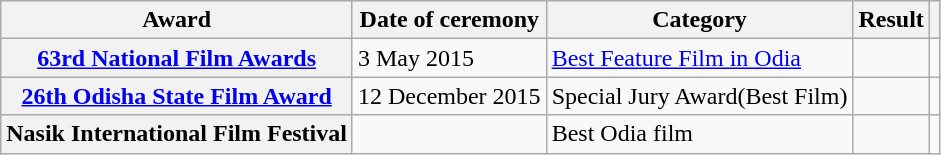<table class="wikitable plainrowheaders">
<tr>
<th scope="col">Award</th>
<th scope="col">Date of ceremony</th>
<th scope="col">Category</th>
<th scope="col">Result</th>
<th scope="col" class="unsortable"></th>
</tr>
<tr>
<th scope="row" rowspan="1"><a href='#'>63rd National Film Awards</a></th>
<td rowspan="1">3 May 2015</td>
<td><a href='#'>Best Feature Film in Odia</a></td>
<td></td>
<td style="text-align:center;" rowspan="1"></td>
</tr>
<tr>
<th scope="row"><a href='#'>26th Odisha State Film Award</a></th>
<td>12 December 2015</td>
<td>Special Jury Award(Best Film)</td>
<td></td>
<td></td>
</tr>
<tr>
<th scope="row">Nasik International Film Festival</th>
<td></td>
<td>Best Odia film</td>
<td></td>
<td style="text-align:center;"></td>
</tr>
</table>
